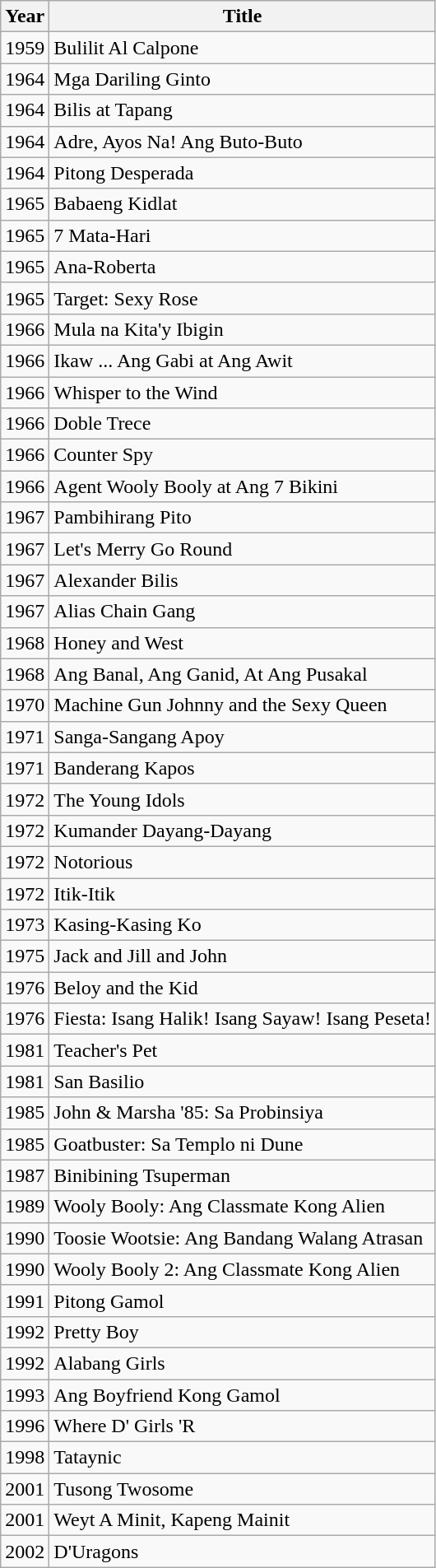<table class="wikitable">
<tr>
<th>Year</th>
<th>Title</th>
</tr>
<tr>
<td>1959</td>
<td>Bulilit Al Calpone</td>
</tr>
<tr>
<td>1964</td>
<td>Mga Dariling Ginto</td>
</tr>
<tr>
<td>1964</td>
<td>Bilis at Tapang</td>
</tr>
<tr>
<td>1964</td>
<td>Adre, Ayos Na! Ang Buto-Buto</td>
</tr>
<tr>
<td>1964</td>
<td>Pitong Desperada</td>
</tr>
<tr>
<td>1965</td>
<td>Babaeng Kidlat</td>
</tr>
<tr>
<td>1965</td>
<td>7 Mata-Hari</td>
</tr>
<tr>
<td>1965</td>
<td>Ana-Roberta</td>
</tr>
<tr>
<td>1965</td>
<td>Target: Sexy Rose</td>
</tr>
<tr>
<td>1966</td>
<td>Mula na Kita'y Ibigin</td>
</tr>
<tr>
<td>1966</td>
<td>Ikaw ... Ang Gabi at Ang Awit</td>
</tr>
<tr>
<td>1966</td>
<td>Whisper to the Wind</td>
</tr>
<tr>
<td>1966</td>
<td>Doble Trece</td>
</tr>
<tr>
<td>1966</td>
<td>Counter Spy</td>
</tr>
<tr>
<td>1966</td>
<td>Agent Wooly Booly at Ang 7 Bikini</td>
</tr>
<tr>
<td>1967</td>
<td>Pambihirang Pito</td>
</tr>
<tr>
<td>1967</td>
<td>Let's Merry Go Round</td>
</tr>
<tr>
<td>1967</td>
<td>Alexander Bilis</td>
</tr>
<tr>
<td>1967</td>
<td>Alias Chain Gang</td>
</tr>
<tr>
<td>1968</td>
<td>Honey and West</td>
</tr>
<tr>
<td>1968</td>
<td>Ang Banal, Ang Ganid, At Ang Pusakal</td>
</tr>
<tr>
<td>1970</td>
<td>Machine Gun Johnny and the Sexy Queen</td>
</tr>
<tr>
<td>1971</td>
<td>Sanga-Sangang Apoy</td>
</tr>
<tr>
<td>1971</td>
<td>Banderang Kapos</td>
</tr>
<tr>
<td>1972</td>
<td>The Young Idols</td>
</tr>
<tr>
<td>1972</td>
<td>Kumander Dayang-Dayang</td>
</tr>
<tr>
<td>1972</td>
<td>Notorious</td>
</tr>
<tr>
<td>1972</td>
<td>Itik-Itik</td>
</tr>
<tr>
<td>1973</td>
<td>Kasing-Kasing Ko</td>
</tr>
<tr>
<td>1975</td>
<td>Jack and Jill and John</td>
</tr>
<tr>
<td>1976</td>
<td>Beloy and the Kid</td>
</tr>
<tr>
<td>1976</td>
<td>Fiesta: Isang Halik! Isang Sayaw! Isang Peseta!</td>
</tr>
<tr>
<td>1981</td>
<td>Teacher's Pet</td>
</tr>
<tr>
<td>1981</td>
<td>San Basilio</td>
</tr>
<tr>
<td>1985</td>
<td>John & Marsha '85: Sa Probinsiya</td>
</tr>
<tr>
<td>1985</td>
<td>Goatbuster: Sa Templo ni Dune</td>
</tr>
<tr>
<td>1987</td>
<td>Binibining Tsuperman</td>
</tr>
<tr>
<td>1989</td>
<td>Wooly Booly: Ang Classmate Kong Alien</td>
</tr>
<tr>
<td>1990</td>
<td>Toosie Wootsie: Ang Bandang Walang Atrasan</td>
</tr>
<tr>
<td>1990</td>
<td>Wooly Booly 2: Ang Classmate Kong Alien</td>
</tr>
<tr>
<td>1991</td>
<td>Pitong Gamol</td>
</tr>
<tr>
<td>1992</td>
<td>Pretty Boy</td>
</tr>
<tr>
<td>1992</td>
<td>Alabang Girls</td>
</tr>
<tr>
<td>1993</td>
<td>Ang Boyfriend Kong Gamol</td>
</tr>
<tr>
<td>1996</td>
<td>Where D' Girls 'R</td>
</tr>
<tr>
<td>1998</td>
<td>Tataynic</td>
</tr>
<tr>
<td>2001</td>
<td>Tusong Twosome</td>
</tr>
<tr>
<td>2001</td>
<td>Weyt A Minit, Kapeng Mainit</td>
</tr>
<tr>
<td>2002</td>
<td>D'Uragons</td>
</tr>
</table>
